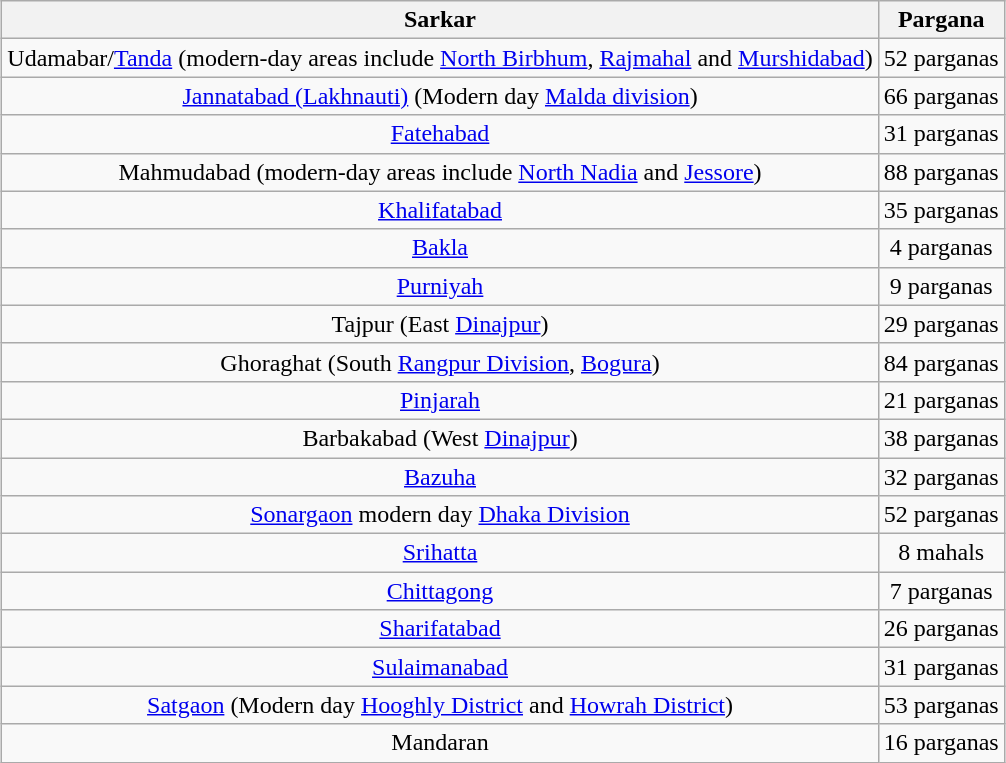<table class="wikitable"  style="text-align:center; margin:auto;">
<tr>
<th>Sarkar</th>
<th>Pargana</th>
</tr>
<tr>
<td>Udamabar/<a href='#'>Tanda</a> (modern-day areas include <a href='#'>North Birbhum</a>, <a href='#'>Rajmahal</a> and <a href='#'>Murshidabad</a>)</td>
<td>52 parganas</td>
</tr>
<tr>
<td><a href='#'>Jannatabad (Lakhnauti)</a> (Modern day <a href='#'>Malda division</a>)</td>
<td>66 parganas</td>
</tr>
<tr>
<td><a href='#'>Fatehabad</a></td>
<td>31 parganas</td>
</tr>
<tr>
<td>Mahmudabad (modern-day areas include <a href='#'>North Nadia</a> and <a href='#'>Jessore</a>)</td>
<td>88 parganas</td>
</tr>
<tr>
<td><a href='#'>Khalifatabad</a></td>
<td>35 parganas</td>
</tr>
<tr>
<td><a href='#'>Bakla</a></td>
<td>4 parganas</td>
</tr>
<tr>
<td><a href='#'>Purniyah</a></td>
<td>9 parganas</td>
</tr>
<tr>
<td>Tajpur (East <a href='#'>Dinajpur</a>)</td>
<td>29 parganas</td>
</tr>
<tr>
<td>Ghoraghat (South <a href='#'>Rangpur Division</a>, <a href='#'>Bogura</a>)</td>
<td>84 parganas</td>
</tr>
<tr>
<td><a href='#'>Pinjarah</a></td>
<td>21 parganas</td>
</tr>
<tr>
<td>Barbakabad (West <a href='#'>Dinajpur</a>)</td>
<td>38 parganas</td>
</tr>
<tr>
<td><a href='#'>Bazuha</a></td>
<td>32 parganas</td>
</tr>
<tr>
<td><a href='#'>Sonargaon</a> modern day <a href='#'>Dhaka Division</a></td>
<td>52 parganas</td>
</tr>
<tr>
<td><a href='#'>Srihatta</a></td>
<td>8 mahals</td>
</tr>
<tr>
<td><a href='#'>Chittagong</a></td>
<td>7 parganas</td>
</tr>
<tr>
<td><a href='#'>Sharifatabad</a></td>
<td>26 parganas</td>
</tr>
<tr>
<td><a href='#'>Sulaimanabad</a></td>
<td>31 parganas</td>
</tr>
<tr>
<td><a href='#'>Satgaon</a> (Modern day <a href='#'>Hooghly District</a> and <a href='#'>Howrah District</a>)</td>
<td>53 parganas</td>
</tr>
<tr>
<td>Mandaran</td>
<td>16 parganas</td>
</tr>
</table>
